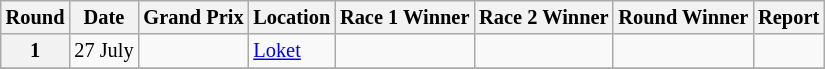<table class="wikitable" style="font-size: 85%;">
<tr>
<th>Round</th>
<th>Date</th>
<th>Grand Prix</th>
<th>Location</th>
<th>Race 1 Winner</th>
<th>Race 2 Winner</th>
<th>Round Winner</th>
<th>Report</th>
</tr>
<tr>
<th>1</th>
<td>27 July</td>
<td></td>
<td><a href='#'>Loket</a></td>
<td></td>
<td></td>
<td></td>
<td></td>
</tr>
<tr>
</tr>
</table>
